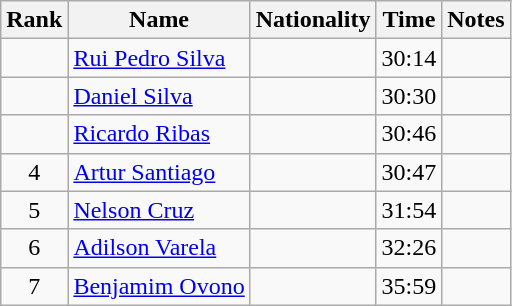<table class="wikitable sortable" style="text-align:center">
<tr>
<th>Rank</th>
<th>Name</th>
<th>Nationality</th>
<th>Time</th>
<th>Notes</th>
</tr>
<tr>
<td></td>
<td align=left><a href='#'>Rui Pedro Silva</a></td>
<td align=left></td>
<td>30:14</td>
<td></td>
</tr>
<tr>
<td></td>
<td align=left><a href='#'>Daniel Silva</a></td>
<td align=left></td>
<td>30:30</td>
<td></td>
</tr>
<tr>
<td></td>
<td align=left><a href='#'>Ricardo Ribas</a></td>
<td align=left></td>
<td>30:46</td>
<td></td>
</tr>
<tr>
<td>4</td>
<td align=left><a href='#'>Artur Santiago</a></td>
<td align=left></td>
<td>30:47</td>
<td></td>
</tr>
<tr>
<td>5</td>
<td align=left><a href='#'>Nelson Cruz</a></td>
<td align=left></td>
<td>31:54</td>
<td></td>
</tr>
<tr>
<td>6</td>
<td align=left><a href='#'>Adilson Varela</a></td>
<td align=left></td>
<td>32:26</td>
<td></td>
</tr>
<tr>
<td>7</td>
<td align=left><a href='#'>Benjamim Ovono</a></td>
<td align=left></td>
<td>35:59</td>
<td></td>
</tr>
</table>
